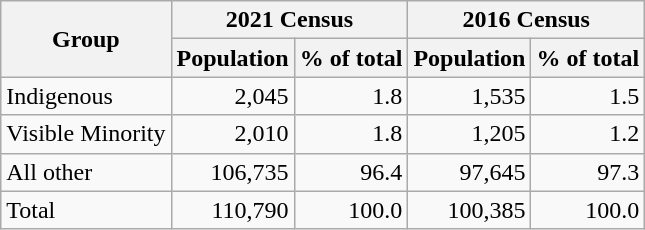<table class="wikitable" style="text-align:right">
<tr>
<th rowspan = "2">Group</th>
<th colspan = "2">2021 Census</th>
<th colspan = "2">2016 Census</th>
</tr>
<tr>
<th>Population</th>
<th>% of total</th>
<th>Population</th>
<th>% of total</th>
</tr>
<tr>
<td style="text-align:left;">Indigenous</td>
<td>2,045</td>
<td>1.8</td>
<td>1,535</td>
<td>1.5</td>
</tr>
<tr>
<td style="text-align:left;">Visible Minority</td>
<td>2,010</td>
<td>1.8</td>
<td>1,205</td>
<td>1.2</td>
</tr>
<tr>
<td style="text-align:left;">All other</td>
<td>106,735</td>
<td>96.4</td>
<td>97,645</td>
<td>97.3</td>
</tr>
<tr>
<td style="text-align:left;">Total</td>
<td>110,790</td>
<td>100.0</td>
<td>100,385</td>
<td>100.0</td>
</tr>
</table>
